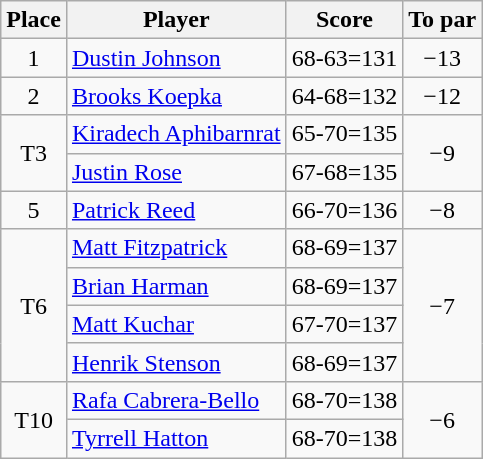<table class="wikitable">
<tr>
<th>Place</th>
<th>Player</th>
<th>Score</th>
<th>To par</th>
</tr>
<tr>
<td align=center>1</td>
<td> <a href='#'>Dustin Johnson</a></td>
<td>68-63=131</td>
<td align=center>−13</td>
</tr>
<tr>
<td align=center>2</td>
<td> <a href='#'>Brooks Koepka</a></td>
<td>64-68=132</td>
<td align=center>−12</td>
</tr>
<tr>
<td rowspan=2 align=center>T3</td>
<td> <a href='#'>Kiradech Aphibarnrat</a></td>
<td>65-70=135</td>
<td rowspan=2 align=center>−9</td>
</tr>
<tr>
<td> <a href='#'>Justin Rose</a></td>
<td>67-68=135</td>
</tr>
<tr>
<td align=center>5</td>
<td> <a href='#'>Patrick Reed</a></td>
<td>66-70=136</td>
<td align=center>−8</td>
</tr>
<tr>
<td rowspan=4 align=center>T6</td>
<td> <a href='#'>Matt Fitzpatrick</a></td>
<td>68-69=137</td>
<td rowspan=4 align=center>−7</td>
</tr>
<tr>
<td> <a href='#'>Brian Harman</a></td>
<td>68-69=137</td>
</tr>
<tr>
<td> <a href='#'>Matt Kuchar</a></td>
<td>67-70=137</td>
</tr>
<tr>
<td> <a href='#'>Henrik Stenson</a></td>
<td>68-69=137</td>
</tr>
<tr>
<td rowspan=2 align=center>T10</td>
<td> <a href='#'>Rafa Cabrera-Bello</a></td>
<td>68-70=138</td>
<td rowspan=2 align=center>−6</td>
</tr>
<tr>
<td> <a href='#'>Tyrrell Hatton</a></td>
<td>68-70=138</td>
</tr>
</table>
